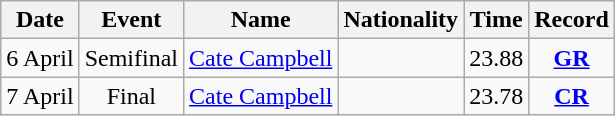<table class=wikitable style=text-align:center>
<tr>
<th>Date</th>
<th>Event</th>
<th>Name</th>
<th>Nationality</th>
<th>Time</th>
<th>Record</th>
</tr>
<tr>
<td>6 April</td>
<td>Semifinal</td>
<td align=left><a href='#'>Cate Campbell</a></td>
<td align=left></td>
<td>23.88</td>
<td><strong><a href='#'>GR</a></strong></td>
</tr>
<tr>
<td>7 April</td>
<td>Final</td>
<td align=left><a href='#'>Cate Campbell</a></td>
<td align=left></td>
<td>23.78</td>
<td><strong><a href='#'>CR</a></strong></td>
</tr>
</table>
